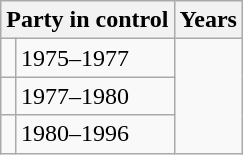<table class="wikitable">
<tr>
<th colspan="2">Party in control</th>
<th>Years</th>
</tr>
<tr>
<td></td>
<td>1975–1977</td>
</tr>
<tr>
<td></td>
<td>1977–1980</td>
</tr>
<tr>
<td></td>
<td>1980–1996</td>
</tr>
</table>
